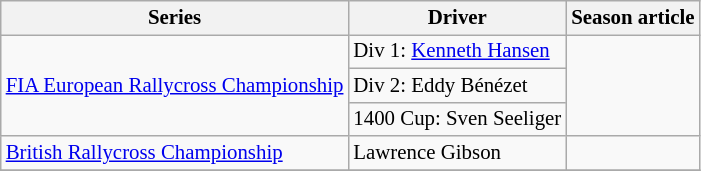<table class="wikitable" style="font-size: 87%;">
<tr>
<th>Series</th>
<th>Driver</th>
<th>Season article</th>
</tr>
<tr>
<td rowspan=3><a href='#'>FIA European Rallycross Championship</a></td>
<td>Div 1:  <a href='#'>Kenneth Hansen</a></td>
<td rowspan=3></td>
</tr>
<tr>
<td>Div 2:  Eddy Bénézet</td>
</tr>
<tr>
<td>1400 Cup:  Sven Seeliger</td>
</tr>
<tr>
<td><a href='#'>British Rallycross Championship</a></td>
<td> Lawrence Gibson</td>
<td></td>
</tr>
<tr>
</tr>
</table>
